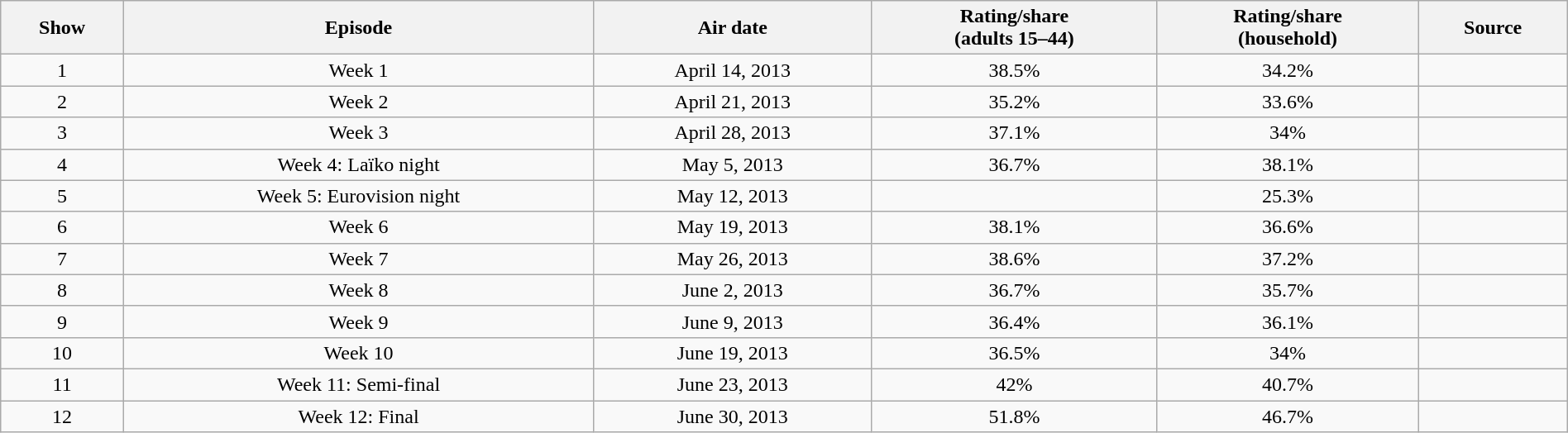<table class="wikitable" style="margin:0; width:100%; text-align:center;">
<tr>
<th>Show</th>
<th>Episode</th>
<th>Air date</th>
<th>Rating/share<br>(adults 15–44)</th>
<th>Rating/share<br>(household)</th>
<th>Source</th>
</tr>
<tr>
<td>1</td>
<td>Week 1</td>
<td>April 14, 2013</td>
<td>38.5%</td>
<td>34.2%</td>
<td></td>
</tr>
<tr>
<td>2</td>
<td>Week 2</td>
<td>April 21, 2013</td>
<td>35.2%</td>
<td>33.6%</td>
<td></td>
</tr>
<tr>
<td>3</td>
<td>Week 3</td>
<td>April 28, 2013</td>
<td>37.1%</td>
<td>34%</td>
<td></td>
</tr>
<tr>
<td>4</td>
<td>Week 4: Laïko night</td>
<td>May 5, 2013</td>
<td>36.7%</td>
<td>38.1%</td>
<td></td>
</tr>
<tr>
<td>5</td>
<td>Week 5: Eurovision night</td>
<td>May 12, 2013</td>
<td></td>
<td>25.3%</td>
<td></td>
</tr>
<tr>
<td>6</td>
<td>Week 6</td>
<td>May 19, 2013</td>
<td>38.1%</td>
<td>36.6%</td>
<td></td>
</tr>
<tr>
<td>7</td>
<td>Week 7</td>
<td>May 26, 2013</td>
<td>38.6%</td>
<td>37.2%</td>
<td></td>
</tr>
<tr>
<td>8</td>
<td>Week 8</td>
<td>June 2, 2013</td>
<td>36.7%</td>
<td>35.7%</td>
<td></td>
</tr>
<tr>
<td>9</td>
<td>Week 9</td>
<td>June 9, 2013</td>
<td>36.4%</td>
<td>36.1%</td>
<td></td>
</tr>
<tr>
<td>10</td>
<td>Week 10</td>
<td>June 19, 2013</td>
<td>36.5%</td>
<td>34%</td>
<td></td>
</tr>
<tr>
<td>11</td>
<td>Week 11: Semi-final</td>
<td>June 23, 2013</td>
<td>42%</td>
<td>40.7%</td>
<td></td>
</tr>
<tr>
<td>12</td>
<td>Week 12: Final</td>
<td>June 30, 2013</td>
<td>51.8%</td>
<td>46.7%</td>
<td></td>
</tr>
</table>
